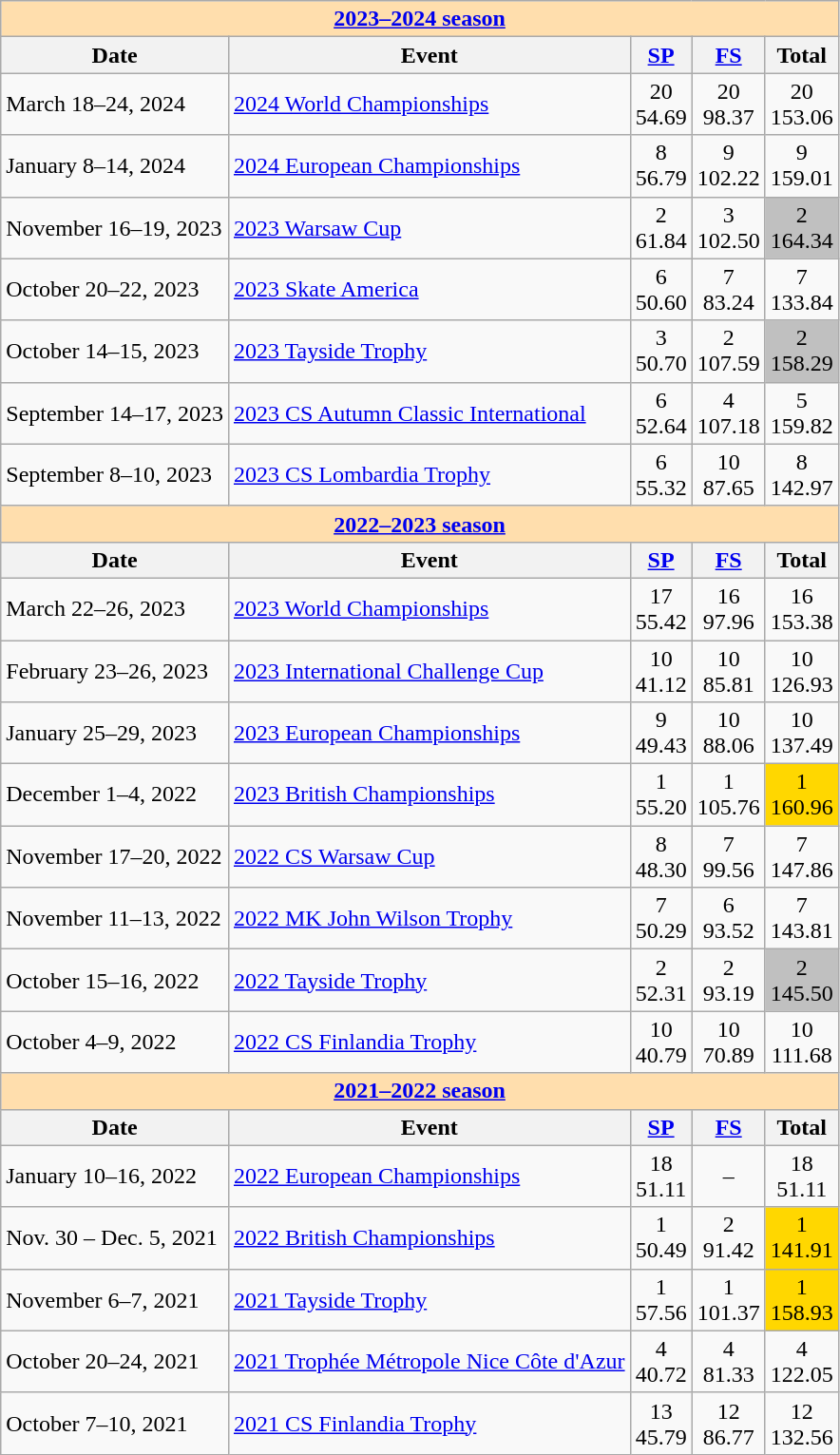<table class="wikitable">
<tr>
<td style="background-color: #ffdead; " colspan=5 align=center><a href='#'><strong>2023–2024 season</strong></a></td>
</tr>
<tr>
<th>Date</th>
<th>Event</th>
<th><a href='#'>SP</a></th>
<th><a href='#'>FS</a></th>
<th>Total</th>
</tr>
<tr>
<td>March 18–24, 2024</td>
<td><a href='#'>2024 World Championships</a></td>
<td align=center>20 <br> 54.69</td>
<td align=center>20 <br> 98.37</td>
<td align=center>20 <br> 153.06</td>
</tr>
<tr>
<td>January 8–14, 2024</td>
<td><a href='#'>2024 European Championships</a></td>
<td align=center>8 <br> 56.79</td>
<td align=center>9 <br> 102.22</td>
<td align=center>9 <br> 159.01</td>
</tr>
<tr>
<td>November 16–19, 2023</td>
<td><a href='#'>2023 Warsaw Cup</a></td>
<td align=center>2 <br> 61.84</td>
<td align=center>3 <br> 102.50</td>
<td align=center bgcolor=silver>2 <br> 164.34</td>
</tr>
<tr>
<td>October 20–22, 2023</td>
<td><a href='#'>2023 Skate America</a></td>
<td align=center>6 <br> 50.60</td>
<td align=center>7 <br> 83.24</td>
<td align=center>7 <br> 133.84</td>
</tr>
<tr>
<td>October 14–15, 2023</td>
<td><a href='#'>2023 Tayside Trophy</a></td>
<td align=center>3 <br> 50.70</td>
<td align=center>2 <br> 107.59</td>
<td align=center bgcolor=silver>2 <br> 158.29</td>
</tr>
<tr>
<td>September 14–17, 2023</td>
<td><a href='#'>2023 CS Autumn Classic International</a></td>
<td align=center>6 <br> 52.64</td>
<td align=center>4 <br> 107.18</td>
<td align=center>5 <br> 159.82</td>
</tr>
<tr>
<td>September 8–10, 2023</td>
<td><a href='#'>2023 CS Lombardia Trophy</a></td>
<td align=center>6 <br> 55.32</td>
<td align=center>10 <br> 87.65</td>
<td align=center>8 <br> 142.97</td>
</tr>
<tr>
<td style="background-color: #ffdead; " colspan=5 align=center><a href='#'><strong>2022–2023 season</strong></a></td>
</tr>
<tr>
<th>Date</th>
<th>Event</th>
<th><a href='#'>SP</a></th>
<th><a href='#'>FS</a></th>
<th>Total</th>
</tr>
<tr>
<td>March 22–26, 2023</td>
<td><a href='#'>2023 World Championships</a></td>
<td align=center>17 <br> 55.42</td>
<td align=center>16 <br> 97.96</td>
<td align=center>16 <br> 153.38</td>
</tr>
<tr>
<td>February 23–26, 2023</td>
<td><a href='#'>2023 International Challenge Cup</a></td>
<td align=center>10 <br> 41.12</td>
<td align=center>10 <br> 85.81</td>
<td align=center>10 <br> 126.93</td>
</tr>
<tr>
<td>January 25–29, 2023</td>
<td><a href='#'>2023 European Championships</a></td>
<td align=center>9 <br> 49.43</td>
<td align=center>10 <br> 88.06</td>
<td align=center>10 <br> 137.49</td>
</tr>
<tr>
<td>December 1–4, 2022</td>
<td><a href='#'>2023 British Championships</a></td>
<td align=center>1 <br> 55.20</td>
<td align=center>1 <br>	105.76</td>
<td align=center bgcolor=gold>1 <br> 160.96</td>
</tr>
<tr>
<td>November 17–20, 2022</td>
<td><a href='#'>2022 CS Warsaw Cup</a></td>
<td align=center>8 <br> 48.30</td>
<td align=center>7 <br> 99.56</td>
<td align=center>7 <br> 147.86</td>
</tr>
<tr>
<td>November 11–13, 2022</td>
<td><a href='#'>2022 MK John Wilson Trophy</a></td>
<td align=center>7 <br> 50.29</td>
<td align=center>6 <br> 93.52</td>
<td align=center>7 <br> 143.81</td>
</tr>
<tr>
<td>October 15–16, 2022</td>
<td><a href='#'>2022 Tayside Trophy</a></td>
<td align=center>2 <br> 52.31</td>
<td align=center>2 <br> 93.19</td>
<td align=center bgcolor=silver>2 <br> 145.50</td>
</tr>
<tr>
<td>October 4–9, 2022</td>
<td><a href='#'>2022 CS Finlandia Trophy</a></td>
<td align=center>10 <br> 40.79</td>
<td align=center>10 <br> 70.89</td>
<td align=center>10 <br> 111.68</td>
</tr>
<tr>
<td style="background-color: #ffdead; " colspan=5 align=center><a href='#'><strong>2021–2022 season</strong></a></td>
</tr>
<tr>
<th>Date</th>
<th>Event</th>
<th><a href='#'>SP</a></th>
<th><a href='#'>FS</a></th>
<th>Total</th>
</tr>
<tr>
<td>January 10–16, 2022</td>
<td><a href='#'>2022 European Championships</a></td>
<td align=center>18 <br> 51.11</td>
<td align=center>–</td>
<td align=center>18 <br> 51.11</td>
</tr>
<tr>
<td>Nov. 30 – Dec. 5, 2021</td>
<td><a href='#'>2022 British Championships</a></td>
<td align=center>1 <br> 50.49</td>
<td align=center>2 <br> 91.42</td>
<td align=center bgcolor=gold>1 <br> 141.91</td>
</tr>
<tr>
<td>November 6–7, 2021</td>
<td><a href='#'>2021 Tayside Trophy</a></td>
<td align=center>1 <br> 57.56</td>
<td align=center>1 <br> 101.37</td>
<td align=center bgcolor=gold>1 <br> 158.93</td>
</tr>
<tr>
<td>October 20–24, 2021</td>
<td><a href='#'>2021 Trophée Métropole Nice Côte d'Azur</a></td>
<td align=center>4 <br> 40.72</td>
<td align=center>4 <br> 81.33</td>
<td align=center>4 <br> 122.05</td>
</tr>
<tr>
<td>October 7–10, 2021</td>
<td><a href='#'>2021 CS Finlandia Trophy</a></td>
<td align=center>13 <br> 45.79</td>
<td align=center>12 <br> 86.77</td>
<td align=center>12 <br> 132.56</td>
</tr>
</table>
